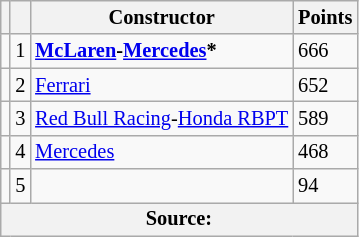<table class="wikitable" style="font-size: 85%;">
<tr>
<th scope="col"></th>
<th scope="col"></th>
<th scope="col">Constructor</th>
<th scope="col">Points</th>
</tr>
<tr>
<td align="left"></td>
<td align="center">1</td>
<td> <strong><a href='#'>McLaren</a>-<a href='#'>Mercedes</a>*</strong></td>
<td align="left">666</td>
</tr>
<tr>
<td align="left"></td>
<td align="center">2</td>
<td> <a href='#'>Ferrari</a></td>
<td align="left">652</td>
</tr>
<tr>
<td align="left"></td>
<td align="center">3</td>
<td> <a href='#'>Red Bull Racing</a>-<a href='#'>Honda RBPT</a></td>
<td align="left">589</td>
</tr>
<tr>
<td align="left"></td>
<td align="center">4</td>
<td> <a href='#'>Mercedes</a></td>
<td align="left">468</td>
</tr>
<tr>
<td align="left"></td>
<td align="center">5</td>
<td></td>
<td align="left">94</td>
</tr>
<tr>
<th colspan=4>Source:</th>
</tr>
</table>
